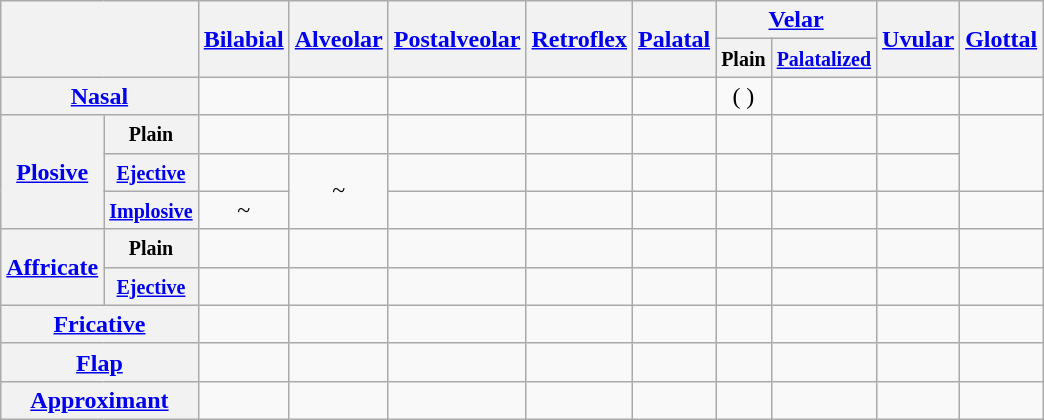<table class="wikitable" style="text-align:center;">
<tr>
<th rowspan="2" colspan="2"></th>
<th rowspan="2"><a href='#'>Bilabial</a></th>
<th rowspan="2"><a href='#'>Alveolar</a></th>
<th rowspan="2"><a href='#'>Postalveolar</a></th>
<th rowspan="2"><a href='#'>Retroflex</a></th>
<th rowspan="2"><a href='#'>Palatal</a></th>
<th colspan="2"><a href='#'>Velar</a></th>
<th rowspan="2"><a href='#'>Uvular</a></th>
<th rowspan="2"><a href='#'>Glottal</a></th>
</tr>
<tr>
<th><small>Plain</small></th>
<th><small><a href='#'>Palatalized</a></small></th>
</tr>
<tr>
<th colspan="2"><a href='#'>Nasal</a></th>
<td> </td>
<td> </td>
<td></td>
<td></td>
<td></td>
<td>( )</td>
<td></td>
<td></td>
<td></td>
</tr>
<tr>
<th rowspan="3"><a href='#'>Plosive</a></th>
<th><small>Plain</small></th>
<td> </td>
<td> </td>
<td></td>
<td></td>
<td></td>
<td> </td>
<td> </td>
<td> </td>
<td rowspan="2"> </td>
</tr>
<tr>
<th><small><a href='#'>Ejective</a></small></th>
<td></td>
<td rowspan="2">~ </td>
<td></td>
<td></td>
<td></td>
<td> </td>
<td> </td>
<td></td>
</tr>
<tr>
<th><small><a href='#'>Implosive</a></small></th>
<td>~ </td>
<td></td>
<td></td>
<td></td>
<td></td>
<td></td>
<td> </td>
<td></td>
</tr>
<tr>
<th rowspan="2"><a href='#'>Affricate</a></th>
<th><small>Plain</small></th>
<td></td>
<td> </td>
<td> </td>
<td> </td>
<td></td>
<td></td>
<td></td>
<td></td>
<td></td>
</tr>
<tr>
<th><a href='#'><small></small></a><small><a href='#'>Ejective</a></small></th>
<td></td>
<td> </td>
<td> </td>
<td> </td>
<td></td>
<td></td>
<td></td>
<td></td>
<td></td>
</tr>
<tr>
<th colspan="2"><a href='#'>Fricative</a></th>
<td></td>
<td> </td>
<td> </td>
<td> </td>
<td></td>
<td></td>
<td></td>
<td> </td>
<td></td>
</tr>
<tr>
<th colspan="2"><a href='#'>Flap</a></th>
<td></td>
<td> </td>
<td></td>
<td></td>
<td></td>
<td></td>
<td></td>
<td></td>
<td></td>
</tr>
<tr>
<th colspan="2"><a href='#'>Approximant</a></th>
<td></td>
<td> </td>
<td></td>
<td></td>
<td> </td>
<td> </td>
<td></td>
<td></td>
<td></td>
</tr>
</table>
